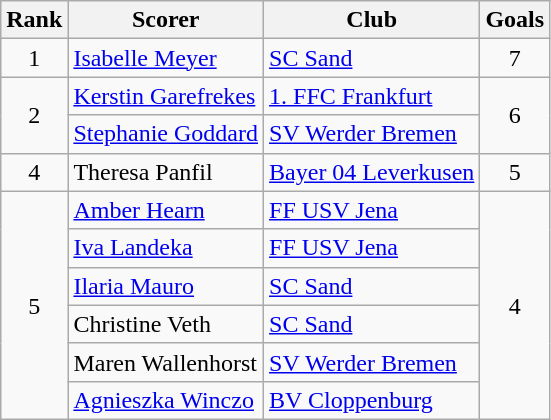<table class="wikitable" style="text-align:center">
<tr>
<th>Rank</th>
<th>Scorer</th>
<th>Club</th>
<th>Goals</th>
</tr>
<tr>
<td>1</td>
<td align="left"> <a href='#'>Isabelle Meyer</a></td>
<td align="left"><a href='#'>SC Sand</a></td>
<td>7</td>
</tr>
<tr>
<td rowspan=2>2</td>
<td align="left"> <a href='#'>Kerstin Garefrekes</a></td>
<td align="left"><a href='#'>1. FFC Frankfurt</a></td>
<td rowspan=2>6</td>
</tr>
<tr>
<td align="left"> <a href='#'>Stephanie Goddard</a></td>
<td align="left"><a href='#'>SV Werder Bremen</a></td>
</tr>
<tr>
<td>4</td>
<td align="left"> Theresa Panfil</td>
<td align="left"><a href='#'>Bayer 04 Leverkusen</a></td>
<td>5</td>
</tr>
<tr>
<td rowspan=6>5</td>
<td align="left"> <a href='#'>Amber Hearn</a></td>
<td align="left"><a href='#'>FF USV Jena</a></td>
<td rowspan=6>4</td>
</tr>
<tr>
<td align="left"> <a href='#'>Iva Landeka</a></td>
<td align="left"><a href='#'>FF USV Jena</a></td>
</tr>
<tr>
<td align="left"> <a href='#'>Ilaria Mauro</a></td>
<td align="left"><a href='#'>SC Sand</a></td>
</tr>
<tr>
<td align="left"> Christine Veth</td>
<td align="left"><a href='#'>SC Sand</a></td>
</tr>
<tr>
<td align="left"> Maren Wallenhorst</td>
<td align="left"><a href='#'>SV Werder Bremen</a></td>
</tr>
<tr>
<td align="left"> <a href='#'>Agnieszka Winczo</a></td>
<td align="left"><a href='#'>BV Cloppenburg</a></td>
</tr>
</table>
